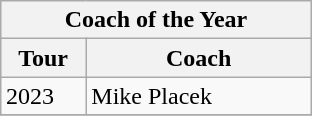<table class="wikitable" style="margin:0.5em auto;width=480;font-size:100%">
<tr>
<th width=200 colspan=2>Coach of the Year</th>
</tr>
<tr>
<th width=30>Tour</th>
<th width=100>Coach</th>
</tr>
<tr>
<td>2023</td>
<td>Mike Placek</td>
</tr>
<tr>
</tr>
</table>
